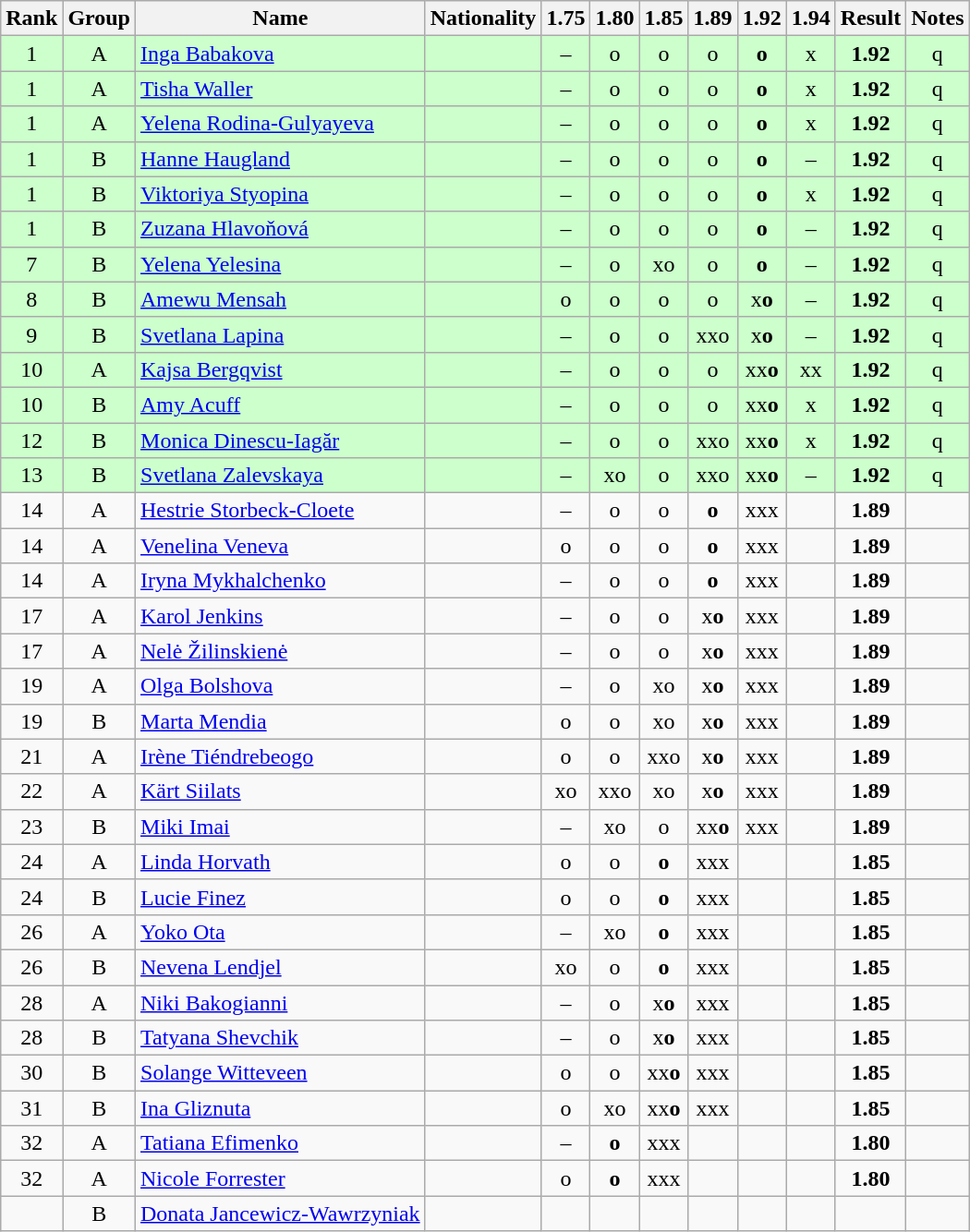<table class="wikitable sortable" style="text-align:center">
<tr>
<th>Rank</th>
<th>Group</th>
<th>Name</th>
<th>Nationality</th>
<th>1.75</th>
<th>1.80</th>
<th>1.85</th>
<th>1.89</th>
<th>1.92</th>
<th>1.94</th>
<th>Result</th>
<th>Notes</th>
</tr>
<tr bgcolor=ccffcc>
<td>1</td>
<td>A</td>
<td align=left><a href='#'>Inga Babakova</a></td>
<td align=left></td>
<td>–</td>
<td>o</td>
<td>o</td>
<td>o</td>
<td><strong>o</strong></td>
<td>x</td>
<td><strong>1.92</strong></td>
<td>q</td>
</tr>
<tr bgcolor=ccffcc>
<td>1</td>
<td>A</td>
<td align=left><a href='#'>Tisha Waller</a></td>
<td align=left></td>
<td>–</td>
<td>o</td>
<td>o</td>
<td>o</td>
<td><strong>o</strong></td>
<td>x</td>
<td><strong>1.92</strong></td>
<td>q</td>
</tr>
<tr bgcolor=ccffcc>
<td>1</td>
<td>A</td>
<td align=left><a href='#'>Yelena Rodina-Gulyayeva</a></td>
<td align=left></td>
<td>–</td>
<td>o</td>
<td>o</td>
<td>o</td>
<td><strong>o</strong></td>
<td>x</td>
<td><strong>1.92</strong></td>
<td>q</td>
</tr>
<tr bgcolor=ccffcc>
<td>1</td>
<td>B</td>
<td align=left><a href='#'>Hanne Haugland</a></td>
<td align=left></td>
<td>–</td>
<td>o</td>
<td>o</td>
<td>o</td>
<td><strong>o</strong></td>
<td>–</td>
<td><strong>1.92</strong></td>
<td>q</td>
</tr>
<tr bgcolor=ccffcc>
<td>1</td>
<td>B</td>
<td align=left><a href='#'>Viktoriya Styopina</a></td>
<td align=left></td>
<td>–</td>
<td>o</td>
<td>o</td>
<td>o</td>
<td><strong>o</strong></td>
<td>x</td>
<td><strong>1.92</strong></td>
<td>q</td>
</tr>
<tr bgcolor=ccffcc>
<td>1</td>
<td>B</td>
<td align=left><a href='#'>Zuzana Hlavoňová</a></td>
<td align=left></td>
<td>–</td>
<td>o</td>
<td>o</td>
<td>o</td>
<td><strong>o</strong></td>
<td>–</td>
<td><strong>1.92</strong></td>
<td>q</td>
</tr>
<tr bgcolor=ccffcc>
<td>7</td>
<td>B</td>
<td align=left><a href='#'>Yelena Yelesina</a></td>
<td align=left></td>
<td>–</td>
<td>o</td>
<td>xo</td>
<td>o</td>
<td><strong>o</strong></td>
<td>–</td>
<td><strong>1.92</strong></td>
<td>q</td>
</tr>
<tr bgcolor=ccffcc>
<td>8</td>
<td>B</td>
<td align=left><a href='#'>Amewu Mensah</a></td>
<td align=left></td>
<td>o</td>
<td>o</td>
<td>o</td>
<td>o</td>
<td>x<strong>o</strong></td>
<td>–</td>
<td><strong>1.92</strong></td>
<td>q</td>
</tr>
<tr bgcolor=ccffcc>
<td>9</td>
<td>B</td>
<td align=left><a href='#'>Svetlana Lapina</a></td>
<td align=left></td>
<td>–</td>
<td>o</td>
<td>o</td>
<td>xxo</td>
<td>x<strong>o</strong></td>
<td>–</td>
<td><strong>1.92</strong></td>
<td>q</td>
</tr>
<tr bgcolor=ccffcc>
<td>10</td>
<td>A</td>
<td align=left><a href='#'>Kajsa Bergqvist</a></td>
<td align=left></td>
<td>–</td>
<td>o</td>
<td>o</td>
<td>o</td>
<td>xx<strong>o</strong></td>
<td>xx</td>
<td><strong>1.92</strong></td>
<td>q</td>
</tr>
<tr bgcolor=ccffcc>
<td>10</td>
<td>B</td>
<td align=left><a href='#'>Amy Acuff</a></td>
<td align=left></td>
<td>–</td>
<td>o</td>
<td>o</td>
<td>o</td>
<td>xx<strong>o</strong></td>
<td>x</td>
<td><strong>1.92</strong></td>
<td>q</td>
</tr>
<tr bgcolor=ccffcc>
<td>12</td>
<td>B</td>
<td align=left><a href='#'>Monica Dinescu-Iagăr</a></td>
<td align=left></td>
<td>–</td>
<td>o</td>
<td>o</td>
<td>xxo</td>
<td>xx<strong>o</strong></td>
<td>x</td>
<td><strong>1.92</strong></td>
<td>q</td>
</tr>
<tr bgcolor=ccffcc>
<td>13</td>
<td>B</td>
<td align=left><a href='#'>Svetlana Zalevskaya</a></td>
<td align=left></td>
<td>–</td>
<td>xo</td>
<td>o</td>
<td>xxo</td>
<td>xx<strong>o</strong></td>
<td>–</td>
<td><strong>1.92</strong></td>
<td>q</td>
</tr>
<tr>
<td>14</td>
<td>A</td>
<td align=left><a href='#'>Hestrie Storbeck-Cloete</a></td>
<td align=left></td>
<td>–</td>
<td>o</td>
<td>o</td>
<td><strong>o</strong></td>
<td>xxx</td>
<td></td>
<td><strong>1.89</strong></td>
<td></td>
</tr>
<tr>
<td>14</td>
<td>A</td>
<td align=left><a href='#'>Venelina Veneva</a></td>
<td align=left></td>
<td>o</td>
<td>o</td>
<td>o</td>
<td><strong>o</strong></td>
<td>xxx</td>
<td></td>
<td><strong>1.89</strong></td>
<td></td>
</tr>
<tr>
<td>14</td>
<td>A</td>
<td align=left><a href='#'>Iryna Mykhalchenko</a></td>
<td align=left></td>
<td>–</td>
<td>o</td>
<td>o</td>
<td><strong>o</strong></td>
<td>xxx</td>
<td></td>
<td><strong>1.89</strong></td>
<td></td>
</tr>
<tr>
<td>17</td>
<td>A</td>
<td align=left><a href='#'>Karol Jenkins</a></td>
<td align=left></td>
<td>–</td>
<td>o</td>
<td>o</td>
<td>x<strong>o</strong></td>
<td>xxx</td>
<td></td>
<td><strong>1.89</strong></td>
<td></td>
</tr>
<tr>
<td>17</td>
<td>A</td>
<td align=left><a href='#'>Nelė Žilinskienė</a></td>
<td align=left></td>
<td>–</td>
<td>o</td>
<td>o</td>
<td>x<strong>o</strong></td>
<td>xxx</td>
<td></td>
<td><strong>1.89</strong></td>
<td></td>
</tr>
<tr>
<td>19</td>
<td>A</td>
<td align=left><a href='#'>Olga Bolshova</a></td>
<td align=left></td>
<td>–</td>
<td>o</td>
<td>xo</td>
<td>x<strong>o</strong></td>
<td>xxx</td>
<td></td>
<td><strong>1.89</strong></td>
<td></td>
</tr>
<tr>
<td>19</td>
<td>B</td>
<td align=left><a href='#'>Marta Mendia</a></td>
<td align=left></td>
<td>o</td>
<td>o</td>
<td>xo</td>
<td>x<strong>o</strong></td>
<td>xxx</td>
<td></td>
<td><strong>1.89</strong></td>
<td></td>
</tr>
<tr>
<td>21</td>
<td>A</td>
<td align=left><a href='#'>Irène Tiéndrebeogo</a></td>
<td align=left></td>
<td>o</td>
<td>o</td>
<td>xxo</td>
<td>x<strong>o</strong></td>
<td>xxx</td>
<td></td>
<td><strong>1.89</strong></td>
<td></td>
</tr>
<tr>
<td>22</td>
<td>A</td>
<td align=left><a href='#'>Kärt Siilats</a></td>
<td align=left></td>
<td>xo</td>
<td>xxo</td>
<td>xo</td>
<td>x<strong>o</strong></td>
<td>xxx</td>
<td></td>
<td><strong>1.89</strong></td>
<td></td>
</tr>
<tr>
<td>23</td>
<td>B</td>
<td align=left><a href='#'>Miki Imai</a></td>
<td align=left></td>
<td>–</td>
<td>xo</td>
<td>o</td>
<td>xx<strong>o</strong></td>
<td>xxx</td>
<td></td>
<td><strong>1.89</strong></td>
<td></td>
</tr>
<tr>
<td>24</td>
<td>A</td>
<td align=left><a href='#'>Linda Horvath</a></td>
<td align=left></td>
<td>o</td>
<td>o</td>
<td><strong>o</strong></td>
<td>xxx</td>
<td></td>
<td></td>
<td><strong>1.85</strong></td>
<td></td>
</tr>
<tr>
<td>24</td>
<td>B</td>
<td align=left><a href='#'>Lucie Finez</a></td>
<td align=left></td>
<td>o</td>
<td>o</td>
<td><strong>o</strong></td>
<td>xxx</td>
<td></td>
<td></td>
<td><strong>1.85</strong></td>
<td></td>
</tr>
<tr>
<td>26</td>
<td>A</td>
<td align=left><a href='#'>Yoko Ota</a></td>
<td align=left></td>
<td>–</td>
<td>xo</td>
<td><strong>o</strong></td>
<td>xxx</td>
<td></td>
<td></td>
<td><strong>1.85</strong></td>
<td></td>
</tr>
<tr>
<td>26</td>
<td>B</td>
<td align=left><a href='#'>Nevena Lendjel</a></td>
<td align=left></td>
<td>xo</td>
<td>o</td>
<td><strong>o</strong></td>
<td>xxx</td>
<td></td>
<td></td>
<td><strong>1.85</strong></td>
<td></td>
</tr>
<tr>
<td>28</td>
<td>A</td>
<td align=left><a href='#'>Niki Bakogianni</a></td>
<td align=left></td>
<td>–</td>
<td>o</td>
<td>x<strong>o</strong></td>
<td>xxx</td>
<td></td>
<td></td>
<td><strong>1.85</strong></td>
<td></td>
</tr>
<tr>
<td>28</td>
<td>B</td>
<td align=left><a href='#'>Tatyana Shevchik</a></td>
<td align=left></td>
<td>–</td>
<td>o</td>
<td>x<strong>o</strong></td>
<td>xxx</td>
<td></td>
<td></td>
<td><strong>1.85</strong></td>
<td></td>
</tr>
<tr>
<td>30</td>
<td>B</td>
<td align=left><a href='#'>Solange Witteveen</a></td>
<td align=left></td>
<td>o</td>
<td>o</td>
<td>xx<strong>o</strong></td>
<td>xxx</td>
<td></td>
<td></td>
<td><strong>1.85</strong></td>
<td></td>
</tr>
<tr>
<td>31</td>
<td>B</td>
<td align=left><a href='#'>Ina Gliznuta</a></td>
<td align=left></td>
<td>o</td>
<td>xo</td>
<td>xx<strong>o</strong></td>
<td>xxx</td>
<td></td>
<td></td>
<td><strong>1.85</strong></td>
<td></td>
</tr>
<tr>
<td>32</td>
<td>A</td>
<td align=left><a href='#'>Tatiana Efimenko</a></td>
<td align=left></td>
<td>–</td>
<td><strong>o</strong></td>
<td>xxx</td>
<td></td>
<td></td>
<td></td>
<td><strong>1.80</strong></td>
<td></td>
</tr>
<tr>
<td>32</td>
<td>A</td>
<td align=left><a href='#'>Nicole Forrester</a></td>
<td align=left></td>
<td>o</td>
<td><strong>o</strong></td>
<td>xxx</td>
<td></td>
<td></td>
<td></td>
<td><strong>1.80</strong></td>
<td></td>
</tr>
<tr>
<td></td>
<td>B</td>
<td align=left><a href='#'>Donata Jancewicz-Wawrzyniak</a></td>
<td align=left></td>
<td></td>
<td></td>
<td></td>
<td></td>
<td></td>
<td></td>
<td><strong></strong></td>
<td></td>
</tr>
</table>
